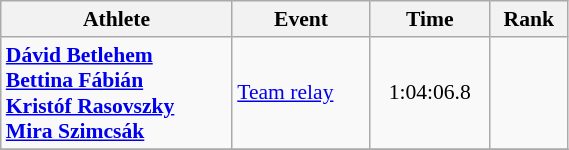<table class="wikitable" style="text-align:center; font-size:90%; width:30%;">
<tr>
<th>Athlete</th>
<th>Event</th>
<th>Time</th>
<th>Rank</th>
</tr>
<tr>
<td align="left"><strong><a href='#'>Dávid Betlehem</a><br><a href='#'>Bettina Fábián</a><br><a href='#'>Kristóf Rasovszky</a><br><a href='#'>Mira Szimcsák</a></strong></td>
<td align="left"><a href='#'>Team relay</a></td>
<td>1:04:06.8</td>
<td></td>
</tr>
<tr>
</tr>
</table>
